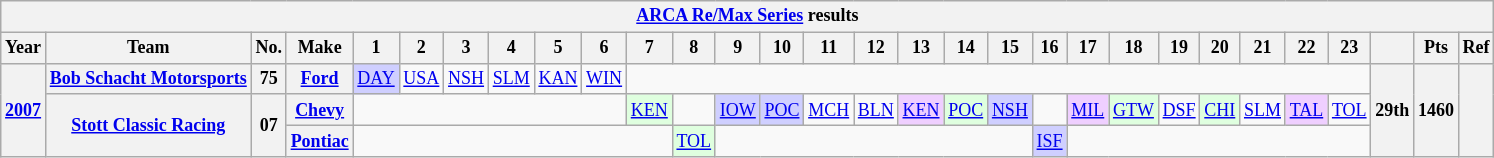<table class="wikitable" style="text-align:center; font-size:75%">
<tr>
<th colspan=47><a href='#'>ARCA Re/Max Series</a> results</th>
</tr>
<tr>
<th>Year</th>
<th>Team</th>
<th>No.</th>
<th>Make</th>
<th>1</th>
<th>2</th>
<th>3</th>
<th>4</th>
<th>5</th>
<th>6</th>
<th>7</th>
<th>8</th>
<th>9</th>
<th>10</th>
<th>11</th>
<th>12</th>
<th>13</th>
<th>14</th>
<th>15</th>
<th>16</th>
<th>17</th>
<th>18</th>
<th>19</th>
<th>20</th>
<th>21</th>
<th>22</th>
<th>23</th>
<th></th>
<th>Pts</th>
<th>Ref</th>
</tr>
<tr>
<th rowspan=3><a href='#'>2007</a></th>
<th><a href='#'>Bob Schacht Motorsports</a></th>
<th>75</th>
<th><a href='#'>Ford</a></th>
<td style="background:#CFCFFF;"><a href='#'>DAY</a><br></td>
<td><a href='#'>USA</a></td>
<td><a href='#'>NSH</a></td>
<td><a href='#'>SLM</a></td>
<td><a href='#'>KAN</a></td>
<td><a href='#'>WIN</a></td>
<td colspan=17></td>
<th rowspan=3>29th</th>
<th rowspan=3>1460</th>
<th rowspan=3></th>
</tr>
<tr>
<th rowspan=2><a href='#'>Stott Classic Racing</a></th>
<th rowspan=2>07</th>
<th><a href='#'>Chevy</a></th>
<td colspan=6></td>
<td style="background:#DFFFDF;"><a href='#'>KEN</a><br></td>
<td></td>
<td style="background:#CFCFFF;"><a href='#'>IOW</a><br></td>
<td style="background:#CFCFFF;"><a href='#'>POC</a><br></td>
<td><a href='#'>MCH</a></td>
<td><a href='#'>BLN</a></td>
<td style="background:#EFCFFF;"><a href='#'>KEN</a><br></td>
<td style="background:#DFFFDF;"><a href='#'>POC</a><br></td>
<td style="background:#CFCFFF;"><a href='#'>NSH</a><br></td>
<td></td>
<td style="background:#EFCFFF;"><a href='#'>MIL</a><br></td>
<td style="background:#DFFFDF;"><a href='#'>GTW</a><br></td>
<td><a href='#'>DSF</a></td>
<td style="background:#DFFFDF;"><a href='#'>CHI</a><br></td>
<td><a href='#'>SLM</a></td>
<td style="background:#EFCFFF;"><a href='#'>TAL</a><br></td>
<td><a href='#'>TOL</a></td>
</tr>
<tr>
<th><a href='#'>Pontiac</a></th>
<td colspan=7></td>
<td style="background:#DFFFDF;"><a href='#'>TOL</a><br></td>
<td colspan=7></td>
<td style="background:#CFCFFF;"><a href='#'>ISF</a><br></td>
<td colspan=7></td>
</tr>
</table>
